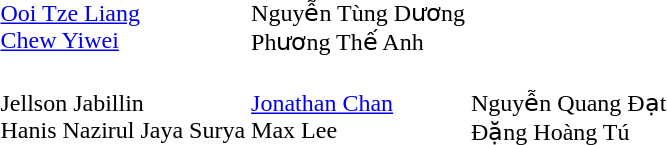<table>
<tr>
<td><br></td>
<td></td>
<td></td>
<td></td>
</tr>
<tr>
<td><br></td>
<td></td>
<td></td>
<td></td>
</tr>
<tr>
<td><br></td>
<td><br><a href='#'>Ooi Tze Liang</a><br><a href='#'>Chew Yiwei</a></td>
<td><br>Nguyễn Tùng Dương<br>Phương Thế Anh</td>
<td></td>
</tr>
<tr>
<td><br></td>
<td><br>Jellson Jabillin<br>Hanis Nazirul Jaya Surya</td>
<td><br><a href='#'>Jonathan Chan</a><br>Max Lee</td>
<td><br>Nguyễn Quang Đạt<br>Đặng Hoàng Tú</td>
</tr>
</table>
